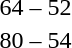<table style="text-align:center;">
<tr>
<th width=200></th>
<th width=100></th>
<th width=200></th>
<th></th>
</tr>
<tr>
<td align=right><strong></strong></td>
<td>64 – 52</td>
<td align=left></td>
</tr>
<tr>
<td align=right><strong></strong></td>
<td>80 – 54</td>
<td align=left></td>
</tr>
</table>
